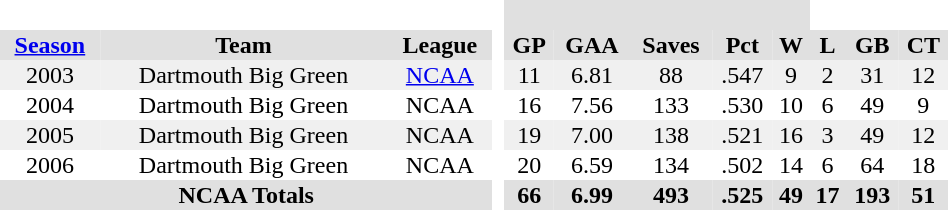<table BORDER="0" CELLPADDING="1" CELLSPACING="0" width="50%" style="text-align:center">
<tr bgcolor="#e0e0e0">
<th colspan="3" bgcolor="#ffffff"> </th>
<th rowspan="99" bgcolor="#ffffff"> </th>
<th colspan="5"></th>
</tr>
<tr bgcolor="#e0e0e0">
<th><a href='#'>Season</a></th>
<th>Team</th>
<th>League</th>
<th>GP</th>
<th>GAA</th>
<th>Saves</th>
<th>Pct</th>
<th>W</th>
<th>L</th>
<th>GB</th>
<th>CT</th>
</tr>
<tr bgcolor="#f0f0f0">
<td>2003</td>
<td>Dartmouth Big Green</td>
<td><a href='#'>NCAA</a></td>
<td>11</td>
<td>6.81</td>
<td>88</td>
<td>.547</td>
<td>9</td>
<td>2</td>
<td>31</td>
<td>12</td>
</tr>
<tr>
<td>2004</td>
<td>Dartmouth Big Green</td>
<td>NCAA</td>
<td>16</td>
<td>7.56</td>
<td>133</td>
<td>.530</td>
<td>10</td>
<td>6</td>
<td>49</td>
<td>9</td>
</tr>
<tr bgcolor="#f0f0f0">
<td>2005</td>
<td>Dartmouth Big Green</td>
<td>NCAA</td>
<td>19</td>
<td>7.00</td>
<td>138</td>
<td>.521</td>
<td>16</td>
<td>3</td>
<td>49</td>
<td>12</td>
</tr>
<tr bgcolor=>
<td>2006</td>
<td>Dartmouth Big Green</td>
<td>NCAA</td>
<td>20</td>
<td>6.59</td>
<td>134</td>
<td>.502</td>
<td>14</td>
<td>6</td>
<td>64</td>
<td>18</td>
</tr>
<tr ALIGN="center" bgcolor="#e0e0e0">
<th colspan="3">NCAA Totals</th>
<th>66</th>
<th>6.99</th>
<th>493</th>
<th>.525</th>
<th>49</th>
<th>17</th>
<th>193</th>
<th>51</th>
</tr>
</table>
